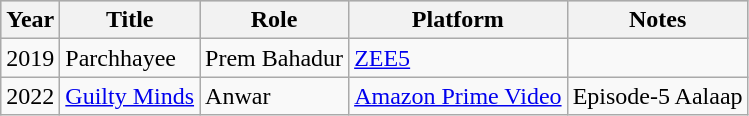<table class="wikitable" border="1">
<tr style="background:#ccc;">
<th>Year</th>
<th>Title</th>
<th>Role</th>
<th>Platform</th>
<th>Notes</th>
</tr>
<tr>
<td>2019</td>
<td>Parchhayee</td>
<td>Prem Bahadur</td>
<td><a href='#'>ZEE5</a></td>
<td></td>
</tr>
<tr>
<td>2022</td>
<td><a href='#'>Guilty Minds</a></td>
<td>Anwar</td>
<td><a href='#'>Amazon Prime Video</a></td>
<td>Episode-5 Aalaap</td>
</tr>
</table>
